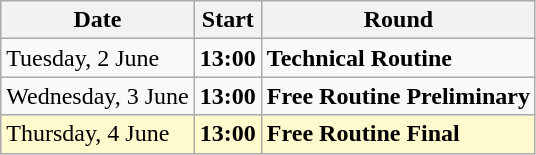<table class="wikitable">
<tr>
<th>Date</th>
<th>Start</th>
<th>Round</th>
</tr>
<tr>
<td>Tuesday, 2 June</td>
<td><strong>13:00</strong></td>
<td><strong>Technical Routine</strong></td>
</tr>
<tr>
<td>Wednesday, 3 June</td>
<td><strong>13:00</strong></td>
<td><strong>Free Routine Preliminary</strong></td>
</tr>
<tr style="background:lemonchiffon;">
<td>Thursday, 4 June</td>
<td><strong>13:00</strong></td>
<td><strong>Free Routine Final</strong></td>
</tr>
</table>
